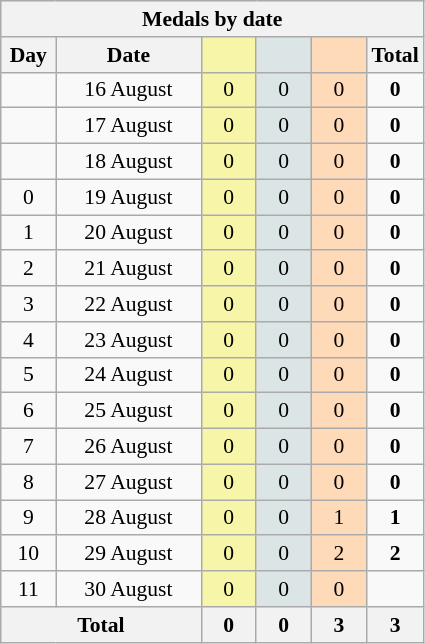<table class="wikitable" style="font-size:90%; text-align:center;">
<tr style="background:#efefef;">
<th colspan=6><strong>Medals by date</strong></th>
</tr>
<tr>
<th width=30><strong>Day</strong></th>
<th width=90><strong>Date</strong></th>
<th width=30 style="background:#F7F6A8;"></th>
<th width=30 style="background:#DCE5E5;"></th>
<th width=30 style="background:#FFDAB9;"></th>
<th width=30><strong>Total</strong></th>
</tr>
<tr>
<td></td>
<td>16 August</td>
<td style="background:#F7F6A8;">0</td>
<td style="background:#DCE5E5;">0</td>
<td style="background:#FFDAB9;">0</td>
<td><strong>0</strong></td>
</tr>
<tr>
<td></td>
<td>17 August</td>
<td style="background:#F7F6A8;">0</td>
<td style="background:#DCE5E5;">0</td>
<td style="background:#FFDAB9;">0</td>
<td><strong>0</strong></td>
</tr>
<tr>
<td></td>
<td>18 August</td>
<td style="background:#F7F6A8;">0</td>
<td style="background:#DCE5E5;">0</td>
<td style="background:#FFDAB9;">0</td>
<td><strong>0</strong></td>
</tr>
<tr>
<td>0</td>
<td>19 August</td>
<td style="background:#F7F6A8;">0</td>
<td style="background:#DCE5E5;">0</td>
<td style="background:#FFDAB9;">0</td>
<td><strong>0</strong></td>
</tr>
<tr>
<td>1</td>
<td>20 August</td>
<td style="background:#F7F6A8;">0</td>
<td style="background:#DCE5E5;">0</td>
<td style="background:#FFDAB9;">0</td>
<td><strong>0</strong></td>
</tr>
<tr>
<td>2</td>
<td>21 August</td>
<td style="background:#F7F6A8;">0</td>
<td style="background:#DCE5E5;">0</td>
<td style="background:#FFDAB9;">0</td>
<td><strong>0</strong></td>
</tr>
<tr>
<td>3</td>
<td>22 August</td>
<td style="background:#F7F6A8;">0</td>
<td style="background:#DCE5E5;">0</td>
<td style="background:#FFDAB9;">0</td>
<td><strong>0</strong></td>
</tr>
<tr>
<td>4</td>
<td>23 August</td>
<td style="background:#F7F6A8;">0</td>
<td style="background:#DCE5E5;">0</td>
<td style="background:#FFDAB9;">0</td>
<td><strong>0</strong></td>
</tr>
<tr>
<td>5</td>
<td>24 August</td>
<td style="background:#F7F6A8;">0</td>
<td style="background:#DCE5E5;">0</td>
<td style="background:#FFDAB9;">0</td>
<td><strong>0</strong></td>
</tr>
<tr>
<td>6</td>
<td>25 August</td>
<td style="background:#F7F6A8;">0</td>
<td style="background:#DCE5E5;">0</td>
<td style="background:#FFDAB9;">0</td>
<td><strong>0</strong></td>
</tr>
<tr>
<td>7</td>
<td>26 August</td>
<td style="background:#F7F6A8;">0</td>
<td style="background:#DCE5E5;">0</td>
<td style="background:#FFDAB9;">0</td>
<td><strong>0</strong></td>
</tr>
<tr>
<td>8</td>
<td>27 August</td>
<td style="background:#F7F6A8;">0</td>
<td style="background:#DCE5E5;">0</td>
<td style="background:#FFDAB9;">0</td>
<td><strong>0</strong></td>
</tr>
<tr>
<td>9</td>
<td>28 August</td>
<td style="background:#F7F6A8;">0</td>
<td style="background:#DCE5E5;">0</td>
<td style="background:#FFDAB9;">1</td>
<td><strong>1</strong></td>
</tr>
<tr>
<td>10</td>
<td>29 August</td>
<td style="background:#F7F6A8;">0</td>
<td style="background:#DCE5E5;">0</td>
<td style="background:#FFDAB9;">2</td>
<td><strong>2</strong></td>
</tr>
<tr>
<td>11</td>
<td>30 August</td>
<td style="background:#F7F6A8;">0</td>
<td style="background:#DCE5E5;">0</td>
<td style="background:#FFDAB9;">0</td>
<td></td>
</tr>
<tr>
<th colspan="2"><strong>Total</strong></th>
<th><strong>0</strong></th>
<th><strong>0</strong></th>
<th><strong>3</strong></th>
<th><strong>3</strong></th>
</tr>
</table>
